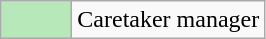<table class="wikitable">
<tr>
<td style="background:#b7e8b9; width:40px; text-align:center;"></td>
<td>Caretaker manager</td>
</tr>
</table>
